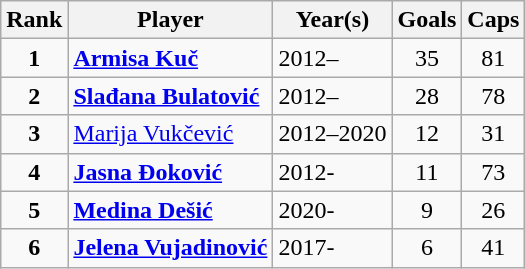<table class="wikitable sortable">
<tr>
<th width =>Rank</th>
<th width =>Player</th>
<th width =>Year(s)</th>
<th width =>Goals</th>
<th width =>Caps</th>
</tr>
<tr>
<td align=center><strong>1</strong></td>
<td><strong><a href='#'>Armisa Kuč</a></strong></td>
<td>2012–</td>
<td align=center>35</td>
<td align=center>81</td>
</tr>
<tr>
<td align=center><strong>2</strong></td>
<td><strong><a href='#'>Slađana Bulatović</a></strong></td>
<td>2012–</td>
<td align=center>28</td>
<td align=center>78</td>
</tr>
<tr>
<td align=center><strong>3</strong></td>
<td><a href='#'>Marija Vukčević</a></td>
<td>2012–2020</td>
<td align=center>12</td>
<td align=center>31</td>
</tr>
<tr>
<td align=center><strong>4</strong></td>
<td><strong><a href='#'>Jasna Đoković</a></strong></td>
<td>2012-</td>
<td align=center>11</td>
<td align=center>73</td>
</tr>
<tr>
<td align=center><strong>5</strong></td>
<td><strong><a href='#'>Medina Dešić</a></strong></td>
<td>2020-</td>
<td align=center>9</td>
<td align=center>26</td>
</tr>
<tr>
<td align=center><strong>6</strong></td>
<td><strong><a href='#'>Jelena Vujadinović</a></strong></td>
<td>2017-</td>
<td align=center>6</td>
<td align=center>41<br></td>
</tr>
</table>
